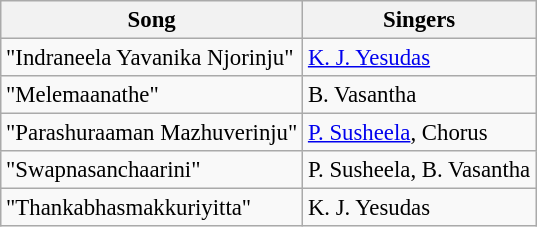<table class="wikitable" style="font-size:95%;">
<tr>
<th>Song</th>
<th>Singers</th>
</tr>
<tr>
<td>"Indraneela Yavanika Njorinju"</td>
<td><a href='#'>K. J. Yesudas</a></td>
</tr>
<tr>
<td>"Melemaanathe"</td>
<td>B. Vasantha</td>
</tr>
<tr>
<td>"Parashuraaman Mazhuverinju"</td>
<td><a href='#'>P. Susheela</a>, Chorus</td>
</tr>
<tr>
<td>"Swapnasanchaarini"</td>
<td>P. Susheela, B. Vasantha</td>
</tr>
<tr>
<td>"Thankabhasmakkuriyitta"</td>
<td>K. J. Yesudas</td>
</tr>
</table>
